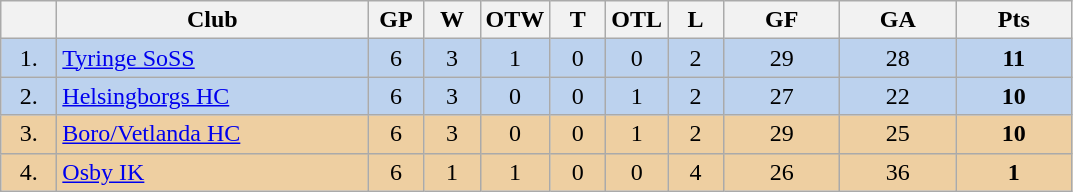<table class="wikitable">
<tr>
<th width="30"></th>
<th width="200">Club</th>
<th width="30">GP</th>
<th width="30">W</th>
<th width="30">OTW</th>
<th width="30">T</th>
<th width="30">OTL</th>
<th width="30">L</th>
<th width="70">GF</th>
<th width="70">GA</th>
<th width="70">Pts</th>
</tr>
<tr bgcolor="#BCD2EE" align="center">
<td>1.</td>
<td align="left"><a href='#'>Tyringe SoSS</a></td>
<td>6</td>
<td>3</td>
<td>1</td>
<td>0</td>
<td>0</td>
<td>2</td>
<td>29</td>
<td>28</td>
<td><strong>11</strong></td>
</tr>
<tr bgcolor="#BCD2EE" align="center">
<td>2.</td>
<td align="left"><a href='#'>Helsingborgs HC</a></td>
<td>6</td>
<td>3</td>
<td>0</td>
<td>0</td>
<td>1</td>
<td>2</td>
<td>27</td>
<td>22</td>
<td><strong>10</strong></td>
</tr>
<tr bgcolor="#EECFA1" align="center">
<td>3.</td>
<td align="left"><a href='#'>Boro/Vetlanda HC</a></td>
<td>6</td>
<td>3</td>
<td>0</td>
<td>0</td>
<td>1</td>
<td>2</td>
<td>29</td>
<td>25</td>
<td><strong>10</strong></td>
</tr>
<tr bgcolor="#EECFA1" align="center">
<td>4.</td>
<td align="left"><a href='#'>Osby IK</a></td>
<td>6</td>
<td>1</td>
<td>1</td>
<td>0</td>
<td>0</td>
<td>4</td>
<td>26</td>
<td>36</td>
<td><strong>1</strong></td>
</tr>
</table>
